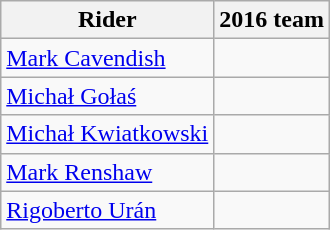<table class="wikitable">
<tr>
<th>Rider</th>
<th>2016 team</th>
</tr>
<tr>
<td><a href='#'>Mark Cavendish</a></td>
<td></td>
</tr>
<tr>
<td><a href='#'>Michał Gołaś</a></td>
<td></td>
</tr>
<tr>
<td><a href='#'>Michał Kwiatkowski</a></td>
<td></td>
</tr>
<tr>
<td><a href='#'>Mark Renshaw</a></td>
<td></td>
</tr>
<tr>
<td><a href='#'>Rigoberto Urán</a></td>
<td></td>
</tr>
</table>
